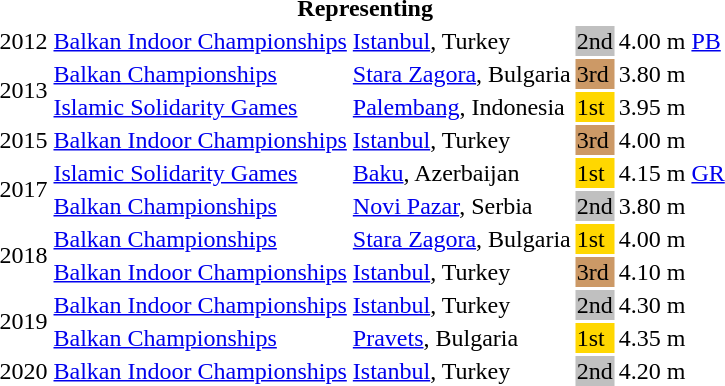<table>
<tr>
<th colspan=6>Representing </th>
</tr>
<tr>
<td>2012</td>
<td><a href='#'>Balkan Indoor Championships</a></td>
<td><a href='#'>Istanbul</a>, Turkey</td>
<td bgcolor=silver>2nd</td>
<td>4.00 m <a href='#'>PB</a></td>
</tr>
<tr>
<td rowspan=2>2013</td>
<td><a href='#'>Balkan Championships</a></td>
<td><a href='#'>Stara Zagora</a>, Bulgaria</td>
<td bgcolor=#c96>3rd</td>
<td>3.80 m</td>
<td></td>
</tr>
<tr>
<td><a href='#'>Islamic Solidarity Games</a></td>
<td><a href='#'>Palembang</a>, Indonesia</td>
<td bgcolor=gold>1st</td>
<td>3.95 m</td>
<td></td>
</tr>
<tr>
<td>2015</td>
<td><a href='#'>Balkan Indoor Championships</a></td>
<td><a href='#'>Istanbul</a>, Turkey</td>
<td bgcolor=#c96>3rd</td>
<td>4.00 m</td>
<td></td>
</tr>
<tr>
<td rowspan=2>2017</td>
<td><a href='#'>Islamic Solidarity Games</a></td>
<td><a href='#'>Baku</a>, Azerbaijan</td>
<td bgcolor=gold>1st</td>
<td>4.15 m <a href='#'>GR</a></td>
<td></td>
</tr>
<tr>
<td><a href='#'>Balkan Championships</a></td>
<td><a href='#'>Novi Pazar</a>, Serbia</td>
<td bgcolor=silver>2nd</td>
<td>3.80 m</td>
<td></td>
</tr>
<tr>
<td rowspan=2>2018</td>
<td><a href='#'>Balkan Championships</a></td>
<td><a href='#'>Stara Zagora</a>, Bulgaria</td>
<td bgcolor=gold>1st</td>
<td>4.00 m</td>
<td></td>
</tr>
<tr>
<td><a href='#'>Balkan Indoor Championships</a></td>
<td><a href='#'>Istanbul</a>, Turkey</td>
<td bgcolor=#c96>3rd</td>
<td>4.10 m</td>
<td></td>
</tr>
<tr>
<td rowspan=2>2019</td>
<td><a href='#'>Balkan Indoor Championships</a></td>
<td><a href='#'>Istanbul</a>, Turkey</td>
<td bgcolor=silver>2nd</td>
<td>4.30 m</td>
<td></td>
</tr>
<tr>
<td><a href='#'>Balkan Championships</a></td>
<td><a href='#'>Pravets</a>, Bulgaria</td>
<td bgcolor=gold>1st</td>
<td>4.35 m</td>
<td></td>
</tr>
<tr>
<td>2020</td>
<td><a href='#'>Balkan Indoor Championships</a></td>
<td><a href='#'>Istanbul</a>, Turkey</td>
<td bgcolor=silver>2nd</td>
<td>4.20  m</td>
<td></td>
</tr>
</table>
